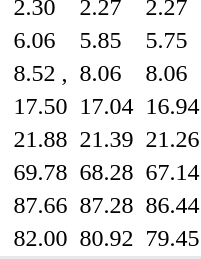<table>
<tr>
<td></td>
<td></td>
<td>2.30</td>
<td></td>
<td>2.27</td>
<td></td>
<td>2.27</td>
</tr>
<tr>
<td></td>
<td></td>
<td>6.06 <strong></strong></td>
<td></td>
<td>5.85</td>
<td></td>
<td>5.75</td>
</tr>
<tr>
<td></td>
<td></td>
<td>8.52 <strong></strong>, <strong></strong></td>
<td></td>
<td>8.06</td>
<td></td>
<td>8.06</td>
</tr>
<tr>
<td></td>
<td></td>
<td>17.50</td>
<td></td>
<td>17.04</td>
<td></td>
<td>16.94</td>
</tr>
<tr>
<td></td>
<td></td>
<td>21.88 <strong></strong></td>
<td></td>
<td>21.39</td>
<td></td>
<td>21.26</td>
</tr>
<tr>
<td></td>
<td></td>
<td>69.78 <strong></strong></td>
<td></td>
<td>68.28</td>
<td></td>
<td>67.14 <strong></strong></td>
</tr>
<tr>
<td></td>
<td></td>
<td>87.66</td>
<td></td>
<td>87.28</td>
<td></td>
<td>86.44 <strong></strong></td>
</tr>
<tr>
<td></td>
<td></td>
<td>82.00 <strong></strong></td>
<td></td>
<td>80.92 <strong></strong></td>
<td></td>
<td>79.45</td>
</tr>
<tr bgcolor=e8e8e8>
<td colspan=7></td>
</tr>
</table>
